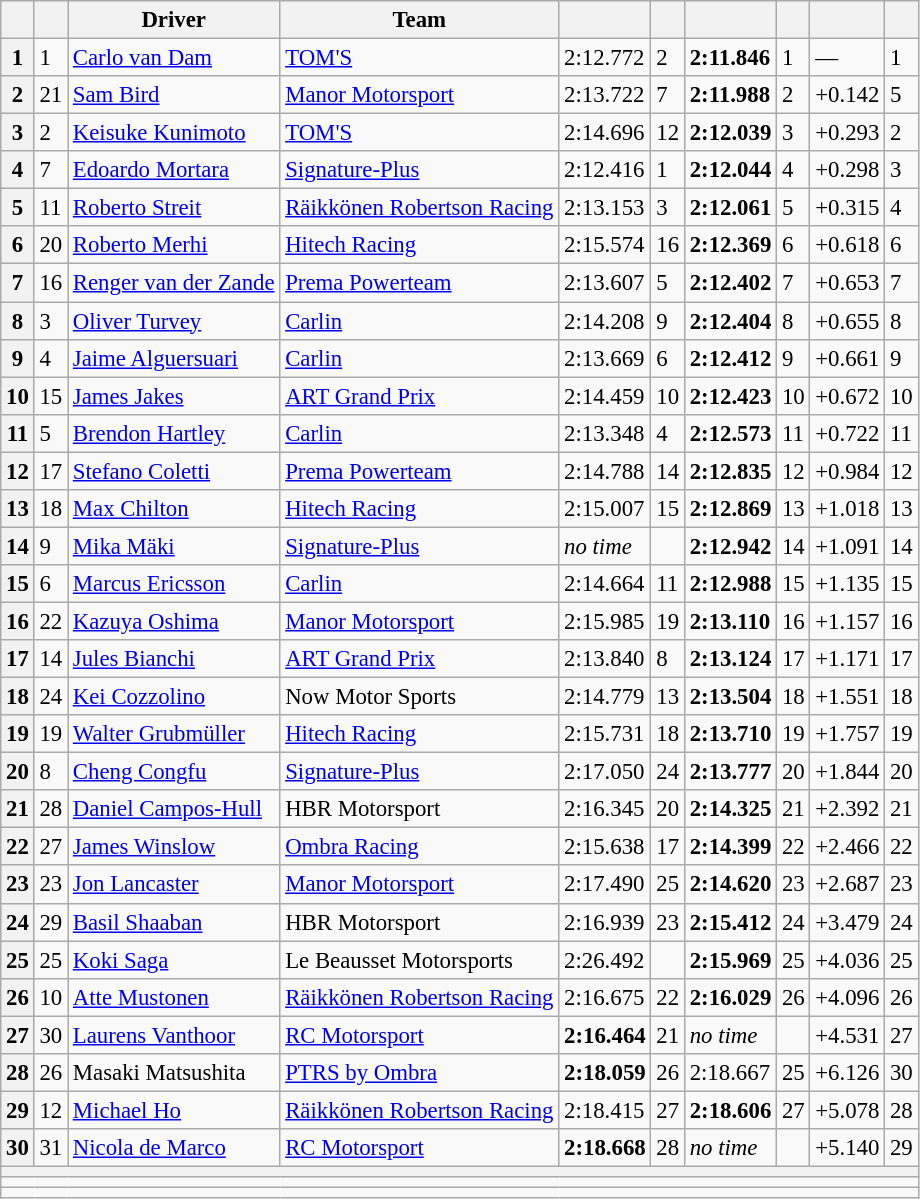<table class="wikitable" style="font-size: 95%;">
<tr>
<th scope="col"></th>
<th scope="col"></th>
<th scope="col">Driver</th>
<th scope="col">Team</th>
<th scope="col"></th>
<th scope="col"></th>
<th scope="col"></th>
<th scope="col"></th>
<th scope="col"></th>
<th scope="col"></th>
</tr>
<tr>
<th scope="row">1</th>
<td>1</td>
<td> <a href='#'>Carlo van Dam</a></td>
<td><a href='#'>TOM'S</a></td>
<td>2:12.772</td>
<td>2</td>
<td><strong>2:11.846</strong></td>
<td>1</td>
<td>—</td>
<td>1</td>
</tr>
<tr>
<th scope="row">2</th>
<td>21</td>
<td> <a href='#'>Sam Bird</a></td>
<td><a href='#'>Manor Motorsport</a></td>
<td>2:13.722</td>
<td>7</td>
<td><strong>2:11.988</strong></td>
<td>2</td>
<td>+0.142</td>
<td>5</td>
</tr>
<tr>
<th scope="row">3</th>
<td>2</td>
<td> <a href='#'>Keisuke Kunimoto</a></td>
<td><a href='#'>TOM'S</a></td>
<td>2:14.696</td>
<td>12</td>
<td><strong>2:12.039</strong></td>
<td>3</td>
<td>+0.293</td>
<td>2</td>
</tr>
<tr>
<th scope="row">4</th>
<td>7</td>
<td> <a href='#'>Edoardo Mortara</a></td>
<td><a href='#'>Signature-Plus</a></td>
<td>2:12.416</td>
<td>1</td>
<td><strong>2:12.044</strong></td>
<td>4</td>
<td>+0.298</td>
<td>3</td>
</tr>
<tr>
<th scope="row">5</th>
<td>11</td>
<td> <a href='#'>Roberto Streit</a></td>
<td><a href='#'>Räikkönen Robertson Racing</a></td>
<td>2:13.153</td>
<td>3</td>
<td><strong>2:12.061</strong></td>
<td>5</td>
<td>+0.315</td>
<td>4</td>
</tr>
<tr>
<th scope="row">6</th>
<td>20</td>
<td> <a href='#'>Roberto Merhi</a></td>
<td><a href='#'>Hitech Racing</a></td>
<td>2:15.574</td>
<td>16</td>
<td><strong>2:12.369</strong></td>
<td>6</td>
<td>+0.618</td>
<td>6</td>
</tr>
<tr>
<th scope="row">7</th>
<td>16</td>
<td> <a href='#'>Renger van der Zande</a></td>
<td><a href='#'>Prema Powerteam</a></td>
<td>2:13.607</td>
<td>5</td>
<td><strong>2:12.402</strong></td>
<td>7</td>
<td>+0.653</td>
<td>7</td>
</tr>
<tr>
<th scope="row">8</th>
<td>3</td>
<td> <a href='#'>Oliver Turvey</a></td>
<td><a href='#'>Carlin</a></td>
<td>2:14.208</td>
<td>9</td>
<td><strong>2:12.404</strong></td>
<td>8</td>
<td>+0.655</td>
<td>8</td>
</tr>
<tr>
<th scope="row">9</th>
<td>4</td>
<td> <a href='#'>Jaime Alguersuari</a></td>
<td><a href='#'>Carlin</a></td>
<td>2:13.669</td>
<td>6</td>
<td><strong>2:12.412</strong></td>
<td>9</td>
<td>+0.661</td>
<td>9</td>
</tr>
<tr>
<th scope="row">10</th>
<td>15</td>
<td> <a href='#'>James Jakes</a></td>
<td><a href='#'>ART Grand Prix</a></td>
<td>2:14.459</td>
<td>10</td>
<td><strong>2:12.423</strong></td>
<td>10</td>
<td>+0.672</td>
<td>10</td>
</tr>
<tr>
<th scope="row">11</th>
<td>5</td>
<td> <a href='#'>Brendon Hartley</a></td>
<td><a href='#'>Carlin</a></td>
<td>2:13.348</td>
<td>4</td>
<td><strong>2:12.573</strong></td>
<td>11</td>
<td>+0.722</td>
<td>11</td>
</tr>
<tr>
<th scope="row">12</th>
<td>17</td>
<td> <a href='#'>Stefano Coletti</a></td>
<td><a href='#'>Prema Powerteam</a></td>
<td>2:14.788</td>
<td>14</td>
<td><strong>2:12.835</strong></td>
<td>12</td>
<td>+0.984</td>
<td>12</td>
</tr>
<tr>
<th scope="row">13</th>
<td>18</td>
<td> <a href='#'>Max Chilton</a></td>
<td><a href='#'>Hitech Racing</a></td>
<td>2:15.007</td>
<td>15</td>
<td><strong>2:12.869</strong></td>
<td>13</td>
<td>+1.018</td>
<td>13</td>
</tr>
<tr>
<th scope="row">14</th>
<td>9</td>
<td> <a href='#'>Mika Mäki</a></td>
<td><a href='#'>Signature-Plus</a></td>
<td><em>no time</em></td>
<td></td>
<td><strong>2:12.942</strong></td>
<td>14</td>
<td>+1.091</td>
<td>14</td>
</tr>
<tr>
<th scope="row">15</th>
<td>6</td>
<td> <a href='#'>Marcus Ericsson</a></td>
<td><a href='#'>Carlin</a></td>
<td>2:14.664</td>
<td>11</td>
<td><strong>2:12.988</strong></td>
<td>15</td>
<td>+1.135</td>
<td>15</td>
</tr>
<tr>
<th scope="row">16</th>
<td>22</td>
<td> <a href='#'>Kazuya Oshima</a></td>
<td><a href='#'>Manor Motorsport</a></td>
<td>2:15.985</td>
<td>19</td>
<td><strong>2:13.110</strong></td>
<td>16</td>
<td>+1.157</td>
<td>16</td>
</tr>
<tr>
<th scope="row">17</th>
<td>14</td>
<td> <a href='#'>Jules Bianchi</a></td>
<td><a href='#'>ART Grand Prix</a></td>
<td>2:13.840</td>
<td>8</td>
<td><strong>2:13.124</strong></td>
<td>17</td>
<td>+1.171</td>
<td>17</td>
</tr>
<tr>
<th scope="row">18</th>
<td>24</td>
<td> <a href='#'>Kei Cozzolino</a></td>
<td>Now Motor Sports</td>
<td>2:14.779</td>
<td>13</td>
<td><strong>2:13.504</strong></td>
<td>18</td>
<td>+1.551</td>
<td>18</td>
</tr>
<tr>
<th scope="row">19</th>
<td>19</td>
<td> <a href='#'>Walter Grubmüller</a></td>
<td><a href='#'>Hitech Racing</a></td>
<td>2:15.731</td>
<td>18</td>
<td><strong>2:13.710</strong></td>
<td>19</td>
<td>+1.757</td>
<td>19</td>
</tr>
<tr>
<th scope="row">20</th>
<td>8</td>
<td> <a href='#'>Cheng Congfu</a></td>
<td><a href='#'>Signature-Plus</a></td>
<td>2:17.050</td>
<td>24</td>
<td><strong>2:13.777</strong></td>
<td>20</td>
<td>+1.844</td>
<td>20</td>
</tr>
<tr>
<th scope="row">21</th>
<td>28</td>
<td> <a href='#'>Daniel Campos-Hull</a></td>
<td>HBR Motorsport</td>
<td>2:16.345</td>
<td>20</td>
<td><strong>2:14.325</strong></td>
<td>21</td>
<td>+2.392</td>
<td>21</td>
</tr>
<tr>
<th scope="row">22</th>
<td>27</td>
<td> <a href='#'>James Winslow</a></td>
<td><a href='#'>Ombra Racing</a></td>
<td>2:15.638</td>
<td>17</td>
<td><strong>2:14.399</strong></td>
<td>22</td>
<td>+2.466</td>
<td>22</td>
</tr>
<tr>
<th scope="row">23</th>
<td>23</td>
<td> <a href='#'>Jon Lancaster</a></td>
<td><a href='#'>Manor Motorsport</a></td>
<td>2:17.490</td>
<td>25</td>
<td><strong>2:14.620</strong></td>
<td>23</td>
<td>+2.687</td>
<td>23</td>
</tr>
<tr>
<th scope="row">24</th>
<td>29</td>
<td> <a href='#'>Basil Shaaban</a></td>
<td>HBR Motorsport</td>
<td>2:16.939</td>
<td>23</td>
<td><strong>2:15.412</strong></td>
<td>24</td>
<td>+3.479</td>
<td>24</td>
</tr>
<tr>
<th scope="row">25</th>
<td>25</td>
<td> <a href='#'>Koki Saga</a></td>
<td>Le Beausset Motorsports</td>
<td>2:26.492</td>
<td></td>
<td><strong>2:15.969</strong></td>
<td>25</td>
<td>+4.036</td>
<td>25</td>
</tr>
<tr>
<th scope="row">26</th>
<td>10</td>
<td> <a href='#'>Atte Mustonen</a></td>
<td><a href='#'>Räikkönen Robertson Racing</a></td>
<td>2:16.675</td>
<td>22</td>
<td><strong>2:16.029</strong></td>
<td>26</td>
<td>+4.096</td>
<td>26</td>
</tr>
<tr>
<th scope="row">27</th>
<td>30</td>
<td> <a href='#'>Laurens Vanthoor</a></td>
<td><a href='#'>RC Motorsport</a></td>
<td><strong>2:16.464</strong></td>
<td>21</td>
<td><em>no time</em></td>
<td></td>
<td>+4.531</td>
<td>27</td>
</tr>
<tr>
<th scope="row">28</th>
<td>26</td>
<td> Masaki Matsushita</td>
<td><a href='#'>PTRS by Ombra</a></td>
<td><strong>2:18.059</strong></td>
<td>26</td>
<td>2:18.667</td>
<td>25</td>
<td>+6.126</td>
<td>30</td>
</tr>
<tr>
<th scope="row">29</th>
<td>12</td>
<td> <a href='#'>Michael Ho</a></td>
<td><a href='#'>Räikkönen Robertson Racing</a></td>
<td>2:18.415</td>
<td>27</td>
<td><strong>2:18.606</strong></td>
<td>27</td>
<td>+5.078</td>
<td>28</td>
</tr>
<tr>
<th scope="row">30</th>
<td>31</td>
<td> <a href='#'>Nicola de Marco</a></td>
<td><a href='#'>RC Motorsport</a></td>
<td><strong>2:18.668</strong></td>
<td>28</td>
<td><em>no time</em></td>
<td></td>
<td>+5.140</td>
<td>29</td>
</tr>
<tr>
<th colspan="10"></th>
</tr>
<tr>
<td colspan="10"></td>
</tr>
<tr>
<td colspan="10"></td>
</tr>
</table>
